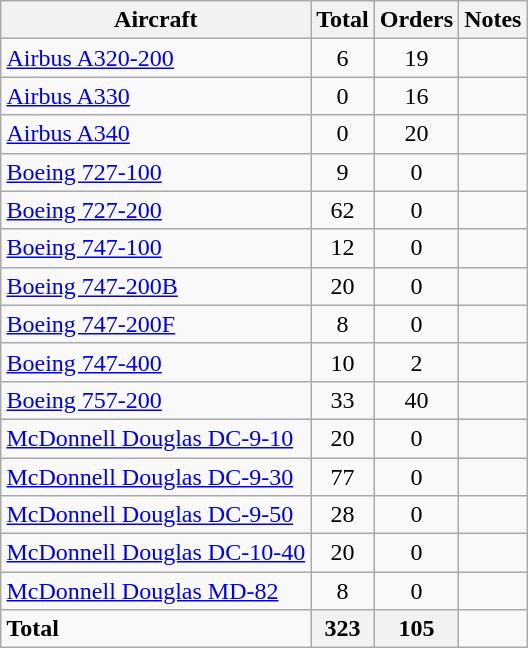<table class="wikitable" style="margin:0.5em auto">
<tr>
<th>Aircraft</th>
<th>Total</th>
<th>Orders</th>
<th>Notes</th>
</tr>
<tr>
<td><a href='#'>Airbus A320-200</a></td>
<td align="center">6</td>
<td align="center">19</td>
<td></td>
</tr>
<tr>
<td><a href='#'>Airbus A330</a></td>
<td align="center">0</td>
<td align="center">16</td>
<td></td>
</tr>
<tr>
<td><a href='#'>Airbus A340</a></td>
<td align="center">0</td>
<td align="center">20</td>
<td></td>
</tr>
<tr>
<td><a href='#'>Boeing 727-100</a></td>
<td align="center">9</td>
<td align="center">0</td>
<td></td>
</tr>
<tr>
<td><a href='#'>Boeing 727-200</a></td>
<td align="center">62</td>
<td align="center">0</td>
<td></td>
</tr>
<tr>
<td><a href='#'>Boeing 747-100</a></td>
<td align="center">12</td>
<td align="center">0</td>
<td></td>
</tr>
<tr>
<td><a href='#'>Boeing 747-200B</a></td>
<td align="center">20</td>
<td align="center">0</td>
<td></td>
</tr>
<tr>
<td><a href='#'>Boeing 747-200F</a></td>
<td align="center">8</td>
<td align="center">0</td>
<td></td>
</tr>
<tr>
<td><a href='#'>Boeing 747-400</a></td>
<td align="center">10</td>
<td align="center">2</td>
<td></td>
</tr>
<tr>
<td><a href='#'>Boeing 757-200</a></td>
<td align="center">33</td>
<td align="center">40</td>
<td></td>
</tr>
<tr>
<td><a href='#'>McDonnell Douglas DC-9-10</a></td>
<td align="center">20</td>
<td align="center">0</td>
<td></td>
</tr>
<tr>
<td><a href='#'>McDonnell Douglas DC-9-30</a></td>
<td align="center">77</td>
<td align="center">0</td>
<td></td>
</tr>
<tr>
<td><a href='#'>McDonnell Douglas DC-9-50</a></td>
<td align="center">28</td>
<td align="center">0</td>
<td></td>
</tr>
<tr>
<td><a href='#'>McDonnell Douglas DC-10-40</a></td>
<td align="center">20</td>
<td align="center">0</td>
<td></td>
</tr>
<tr>
<td><a href='#'>McDonnell Douglas MD-82</a></td>
<td align="center">8</td>
<td align="center">0</td>
<td></td>
</tr>
<tr>
<td><strong>Total</strong></td>
<th>323</th>
<th>105</th>
<td></td>
</tr>
</table>
